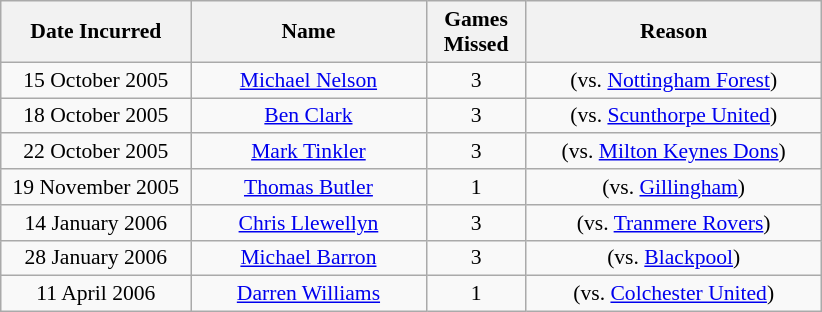<table class="wikitable" style="font-size: 90%; text-align: center;">
<tr>
<th width=120>Date Incurred</th>
<th width=150>Name</th>
<th width=60>Games Missed</th>
<th width=190>Reason</th>
</tr>
<tr>
<td>15 October 2005</td>
<td><a href='#'>Michael Nelson</a></td>
<td>3</td>
<td> (vs. <a href='#'>Nottingham Forest</a>)</td>
</tr>
<tr>
<td>18 October 2005</td>
<td><a href='#'>Ben Clark</a></td>
<td>3</td>
<td> (vs. <a href='#'>Scunthorpe United</a>)</td>
</tr>
<tr>
<td>22 October 2005</td>
<td><a href='#'>Mark Tinkler</a></td>
<td>3</td>
<td> (vs. <a href='#'>Milton Keynes Dons</a>)</td>
</tr>
<tr>
<td>19 November 2005</td>
<td><a href='#'>Thomas Butler</a></td>
<td>1</td>
<td> (vs. <a href='#'>Gillingham</a>)</td>
</tr>
<tr>
<td>14 January 2006</td>
<td><a href='#'>Chris Llewellyn</a></td>
<td>3</td>
<td> (vs. <a href='#'>Tranmere Rovers</a>)</td>
</tr>
<tr>
<td>28 January 2006</td>
<td><a href='#'>Michael Barron</a></td>
<td>3</td>
<td> (vs. <a href='#'>Blackpool</a>)</td>
</tr>
<tr>
<td>11 April 2006</td>
<td><a href='#'>Darren Williams</a></td>
<td>1</td>
<td> (vs. <a href='#'>Colchester United</a>)</td>
</tr>
</table>
